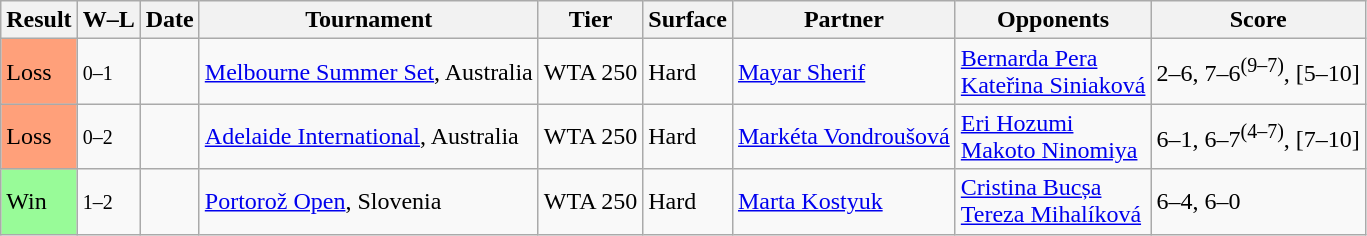<table class="sortable wikitable">
<tr>
<th>Result</th>
<th class=unsortable>W–L</th>
<th>Date</th>
<th>Tournament</th>
<th>Tier</th>
<th>Surface</th>
<th>Partner</th>
<th>Opponents</th>
<th class=unsortable>Score</th>
</tr>
<tr>
<td style=background:#FFA07A>Loss</td>
<td><small>0–1</small></td>
<td><a href='#'></a></td>
<td><a href='#'>Melbourne Summer Set</a>, Australia</td>
<td>WTA 250</td>
<td>Hard</td>
<td> <a href='#'>Mayar Sherif</a></td>
<td> <a href='#'>Bernarda Pera</a> <br>  <a href='#'>Kateřina Siniaková</a></td>
<td>2–6, 7–6<sup>(9–7)</sup>, [5–10]</td>
</tr>
<tr>
<td style=background:#FFA07A>Loss</td>
<td><small>0–2</small></td>
<td><a href='#'></a></td>
<td><a href='#'>Adelaide International</a>, Australia</td>
<td>WTA 250</td>
<td>Hard</td>
<td> <a href='#'>Markéta Vondroušová</a></td>
<td> <a href='#'>Eri Hozumi</a> <br>  <a href='#'>Makoto Ninomiya</a></td>
<td>6–1, 6–7<sup>(4–7)</sup>, [7–10]</td>
</tr>
<tr>
<td style=background:#98FB98>Win</td>
<td><small>1–2</small></td>
<td><a href='#'></a></td>
<td><a href='#'>Portorož Open</a>, Slovenia</td>
<td>WTA 250</td>
<td>Hard</td>
<td> <a href='#'>Marta Kostyuk</a></td>
<td> <a href='#'>Cristina Bucșa</a> <br>  <a href='#'>Tereza Mihalíková</a></td>
<td>6–4, 6–0</td>
</tr>
</table>
